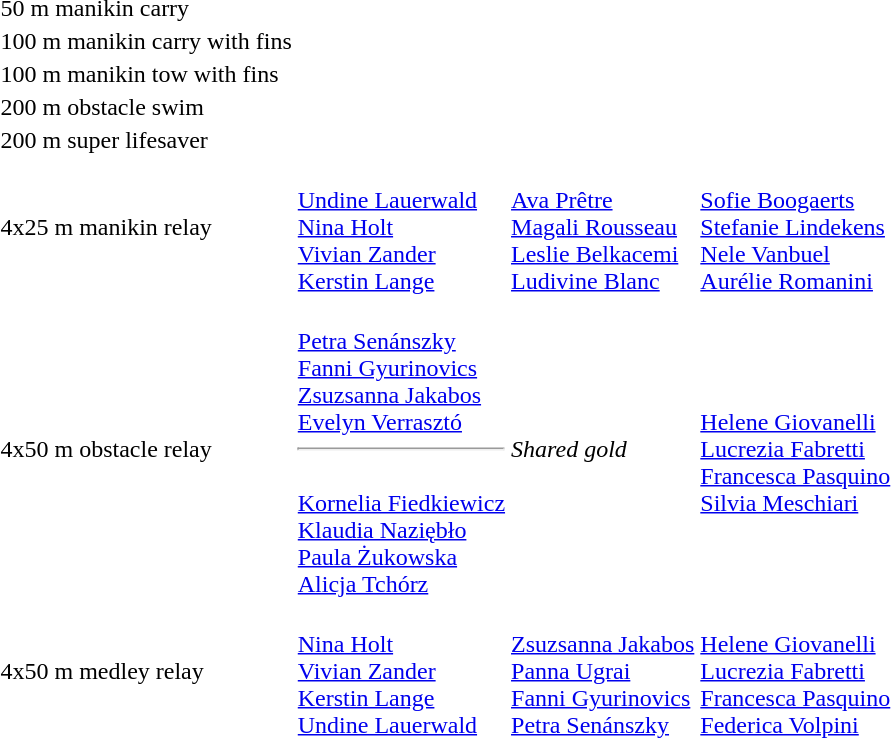<table>
<tr>
<td>50 m manikin carry<br></td>
<td></td>
<td></td>
<td></td>
</tr>
<tr>
<td>100 m manikin carry with fins<br></td>
<td></td>
<td></td>
<td></td>
</tr>
<tr>
<td>100 m manikin tow with fins<br></td>
<td></td>
<td></td>
<td></td>
</tr>
<tr>
<td>200 m obstacle swim<br></td>
<td></td>
<td></td>
<td></td>
</tr>
<tr>
<td>200 m super lifesaver<br></td>
<td></td>
<td></td>
<td></td>
</tr>
<tr>
<td>4x25 m manikin relay<br></td>
<td><br><a href='#'>Undine Lauerwald</a><br><a href='#'>Nina Holt</a><br><a href='#'>Vivian Zander</a><br><a href='#'>Kerstin Lange</a></td>
<td><br><a href='#'>Ava Prêtre</a><br><a href='#'>Magali Rousseau</a><br><a href='#'>Leslie Belkacemi</a><br><a href='#'>Ludivine Blanc</a></td>
<td><br><a href='#'>Sofie Boogaerts</a><br><a href='#'>Stefanie Lindekens</a><br><a href='#'>Nele Vanbuel</a><br><a href='#'>Aurélie Romanini</a></td>
</tr>
<tr>
<td>4x50 m obstacle relay<br></td>
<td><br><a href='#'>Petra Senánszky</a><br><a href='#'>Fanni Gyurinovics</a><br><a href='#'>Zsuzsanna Jakabos</a><br><a href='#'>Evelyn Verrasztó</a><hr><br><a href='#'>Kornelia Fiedkiewicz</a><br><a href='#'>Klaudia Naziębło</a><br><a href='#'>Paula Żukowska</a><br><a href='#'>Alicja Tchórz</a></td>
<td><em>Shared gold</em></td>
<td><br><a href='#'>Helene Giovanelli</a><br><a href='#'>Lucrezia Fabretti</a><br><a href='#'>Francesca Pasquino</a><br><a href='#'>Silvia Meschiari</a></td>
</tr>
<tr>
<td>4x50 m medley relay<br></td>
<td><br><a href='#'>Nina Holt</a><br><a href='#'>Vivian Zander</a><br><a href='#'>Kerstin Lange</a><br><a href='#'>Undine Lauerwald</a></td>
<td><br><a href='#'>Zsuzsanna Jakabos</a><br><a href='#'>Panna Ugrai</a><br><a href='#'>Fanni Gyurinovics</a><br><a href='#'>Petra Senánszky</a></td>
<td><br><a href='#'>Helene Giovanelli</a><br><a href='#'>Lucrezia Fabretti</a><br><a href='#'>Francesca Pasquino</a><br><a href='#'>Federica Volpini</a></td>
</tr>
</table>
